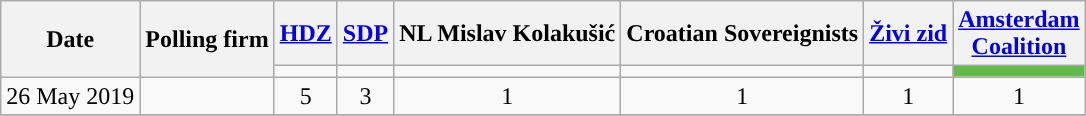<table class="wikitable" style="text-align:center;">
<tr>
<th rowspan=2>Date</th>
<th rowspan=2>Polling firm</th>
<th><a href='#'>HDZ</a></th>
<th><a href='#'>SDP</a></th>
<th>NL Mislav Kolakušić</th>
<th>Croatian Sovereignists</th>
<th><a href='#'>Živi zid</a></th>
<th><a href='#'>Amsterdam Coalition</a></th>
</tr>
<tr>
<td style="background: "></td>
<td style="background: "></td>
<td style="background: "></td>
<td style="background: "></td>
<td style="background: "></td>
<td style="background: #62ba49" width="80px"></td>
</tr>
<tr>
<td>26 May 2019</td>
<td></td>
<td align=center>5</td>
<td align=center>3</td>
<td align=center>1</td>
<td align=center>1</td>
<td align=center>1</td>
<td align=center>1</td>
</tr>
<tr>
</tr>
</table>
